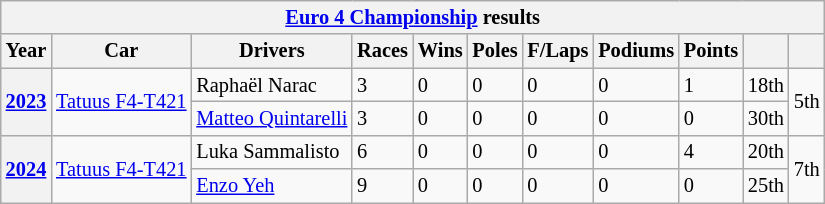<table class="wikitable" style="font-size:85%">
<tr>
<th colspan="11"><a href='#'>Euro 4 Championship</a> results</th>
</tr>
<tr>
<th>Year</th>
<th>Car</th>
<th>Drivers</th>
<th>Races</th>
<th>Wins</th>
<th>Poles</th>
<th>F/Laps</th>
<th>Podiums</th>
<th>Points</th>
<th></th>
<th></th>
</tr>
<tr>
<th rowspan="2"><a href='#'>2023</a></th>
<td rowspan="2"><a href='#'>Tatuus F4-T421</a></td>
<td> Raphaël Narac</td>
<td>3</td>
<td>0</td>
<td>0</td>
<td>0</td>
<td>0</td>
<td>1</td>
<td>18th</td>
<td rowspan="2">5th</td>
</tr>
<tr>
<td> <a href='#'>Matteo Quintarelli</a></td>
<td>3</td>
<td>0</td>
<td>0</td>
<td>0</td>
<td>0</td>
<td>0</td>
<td>30th</td>
</tr>
<tr>
<th rowspan="2"><a href='#'>2024</a></th>
<td rowspan="2"><a href='#'>Tatuus F4-T421</a></td>
<td> Luka Sammalisto</td>
<td>6</td>
<td>0</td>
<td>0</td>
<td>0</td>
<td>0</td>
<td>4</td>
<td>20th</td>
<td rowspan="2">7th</td>
</tr>
<tr>
<td> <a href='#'>Enzo Yeh</a></td>
<td>9</td>
<td>0</td>
<td>0</td>
<td>0</td>
<td>0</td>
<td>0</td>
<td>25th</td>
</tr>
</table>
